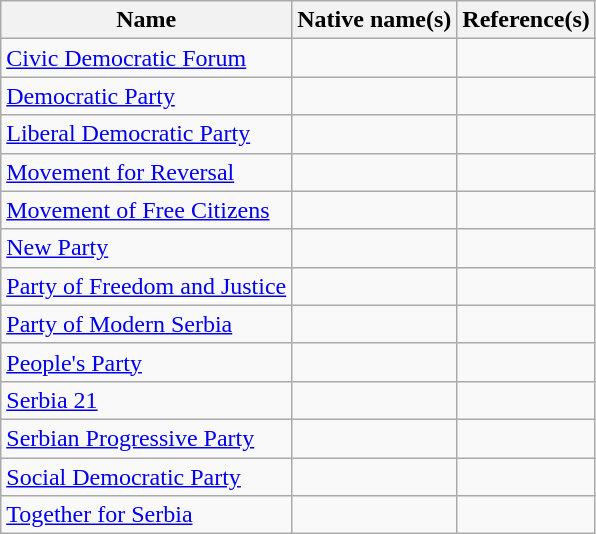<table class="wikitable">
<tr>
<th>Name</th>
<th>Native name(s)</th>
<th>Reference(s)</th>
</tr>
<tr>
<td><a href='#'>Civic Democratic Forum</a></td>
<td></td>
<td></td>
</tr>
<tr>
<td><a href='#'>Democratic Party</a></td>
<td></td>
<td></td>
</tr>
<tr>
<td><a href='#'>Liberal Democratic Party</a></td>
<td></td>
<td></td>
</tr>
<tr>
<td><a href='#'>Movement for Reversal</a></td>
<td></td>
<td></td>
</tr>
<tr>
<td><a href='#'>Movement of Free Citizens</a></td>
<td></td>
<td></td>
</tr>
<tr>
<td><a href='#'>New Party</a></td>
<td></td>
<td></td>
</tr>
<tr>
<td><a href='#'>Party of Freedom and Justice</a></td>
<td></td>
<td></td>
</tr>
<tr>
<td><a href='#'>Party of Modern Serbia</a></td>
<td></td>
<td></td>
</tr>
<tr>
<td><a href='#'>People's Party</a></td>
<td></td>
<td></td>
</tr>
<tr>
<td><a href='#'>Serbia 21</a></td>
<td></td>
<td></td>
</tr>
<tr>
<td><a href='#'>Serbian Progressive Party</a></td>
<td></td>
<td></td>
</tr>
<tr>
<td><a href='#'>Social Democratic Party</a></td>
<td></td>
<td></td>
</tr>
<tr>
<td><a href='#'>Together for Serbia</a></td>
<td></td>
<td></td>
</tr>
</table>
